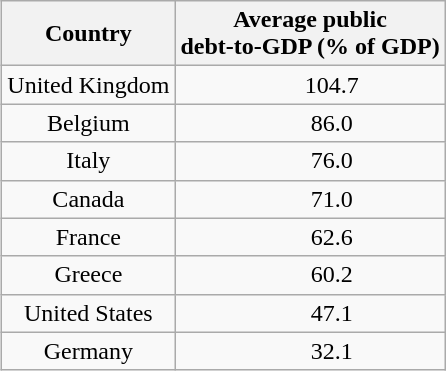<table class="wikitable" style="text-align:center;float:right;margin:1em;">
<tr>
<th>Country</th>
<th>Average public<br>debt-to-GDP (% of GDP)</th>
</tr>
<tr>
<td>United Kingdom</td>
<td style="padding-left: 2em">104.7</td>
</tr>
<tr>
<td>Belgium</td>
<td style="padding-left: 2em">86.0</td>
</tr>
<tr>
<td>Italy</td>
<td style="padding-left: 2em">76.0</td>
</tr>
<tr>
<td>Canada</td>
<td style="padding-left: 2em">71.0</td>
</tr>
<tr>
<td>France</td>
<td style="padding-left: 2em">62.6</td>
</tr>
<tr>
<td>Greece</td>
<td style="padding-left: 2em">60.2</td>
</tr>
<tr>
<td>United States</td>
<td style="padding-left: 2em">47.1</td>
</tr>
<tr>
<td>Germany</td>
<td style="padding-left: 2em">32.1</td>
</tr>
</table>
